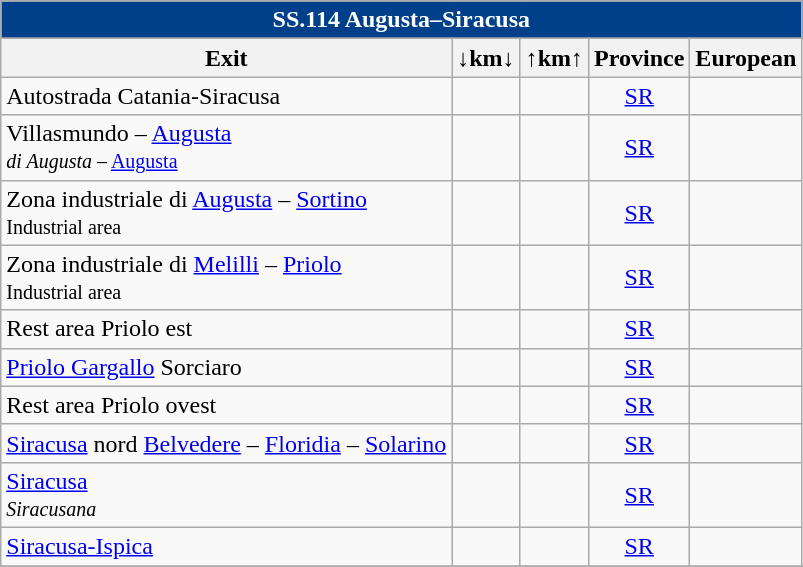<table class="wikitable" border="1">
<tr>
</tr>
<tr align="center" bgcolor="00408B" style="color: white;font-size:100%;">
<td colspan="6"><strong>SS.114 Augusta–Siracusa</strong></td>
</tr>
<tr>
</tr>
<tr>
<th><strong>Exit</strong></th>
<th align="center"><strong>↓km↓</strong></th>
<th align="center"><strong>↑km↑</strong></th>
<th align="center"><strong>Province</strong></th>
<th align="center"><strong>European</strong></th>
</tr>
<tr>
<td>  Autostrada Catania-Siracusa</td>
<td align="right"></td>
<td align="right"></td>
<td align="center"><a href='#'>SR</a></td>
<td align="center"></td>
</tr>
<tr>
<td> Villasmundo – <a href='#'>Augusta</a><br><small> <em> di Augusta</em> – <a href='#'>Augusta</a></small></td>
<td align="right"></td>
<td align="right"></td>
<td align="center"><a href='#'>SR</a></td>
<td align="center"></td>
</tr>
<tr>
<td> Zona industriale di <a href='#'>Augusta</a> – <a href='#'>Sortino</a><br><small> Industrial area </small></td>
<td align="right"></td>
<td align="right"></td>
<td align="center"><a href='#'>SR</a></td>
<td align="center"></td>
</tr>
<tr>
<td> Zona industriale di <a href='#'>Melilli</a> – <a href='#'>Priolo</a><br><small> Industrial area </small></td>
<td align="right"></td>
<td align="right"></td>
<td align="center"><a href='#'>SR</a></td>
<td align="center"></td>
</tr>
<tr>
<td> Rest area Priolo est</td>
<td align="right"></td>
<td align="right"></td>
<td align="center"><a href='#'>SR</a></td>
<td align="center"></td>
</tr>
<tr>
<td> <a href='#'>Priolo Gargallo</a> Sorciaro</td>
<td align="right"></td>
<td align="right"></td>
<td align="center"><a href='#'>SR</a></td>
<td align="center"></td>
</tr>
<tr>
<td> Rest area Priolo ovest</td>
<td align="right"></td>
<td align="right"></td>
<td align="center"><a href='#'>SR</a></td>
<td align="center"></td>
</tr>
<tr>
<td> <a href='#'>Siracusa</a> nord <a href='#'>Belvedere</a> – <a href='#'>Floridia</a> – <a href='#'>Solarino</a></td>
<td align="right"></td>
<td align="right"></td>
<td align="center"><a href='#'>SR</a></td>
<td align="center"></td>
</tr>
<tr>
<td> <a href='#'>Siracusa</a><br><small> <em>Siracusana</em></small></td>
<td align="right"></td>
<td align="right"></td>
<td align="center"><a href='#'>SR</a></td>
<td align="center"></td>
</tr>
<tr>
<td>  <a href='#'>Siracusa-Ispica</a></td>
<td align="right"></td>
<td align="right"></td>
<td align="center"><a href='#'>SR</a></td>
<td align="center"></td>
</tr>
<tr>
</tr>
</table>
